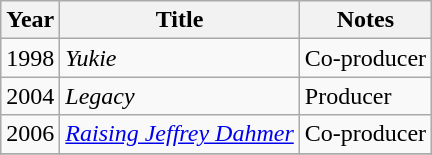<table class = "wikitable sortable">
<tr>
<th>Year</th>
<th>Title</th>
<th>Notes</th>
</tr>
<tr>
<td>1998</td>
<td><em>Yukie</em></td>
<td>Co-producer</td>
</tr>
<tr>
<td>2004</td>
<td><em>Legacy</em></td>
<td>Producer</td>
</tr>
<tr>
<td>2006</td>
<td><em><a href='#'>Raising Jeffrey Dahmer</a></em></td>
<td>Co-producer</td>
</tr>
<tr>
</tr>
</table>
